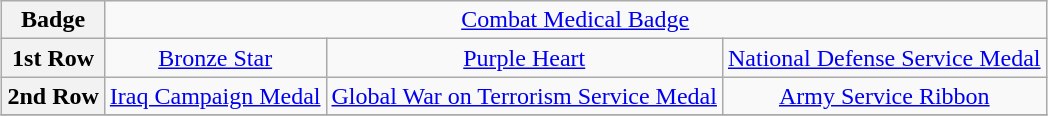<table class="wikitable" style="margin:1em auto; text-align:center;">
<tr>
<th>Badge</th>
<td colspan="12"><a href='#'>Combat Medical Badge</a></td>
</tr>
<tr>
<th>1st Row</th>
<td colspan="3"><a href='#'>Bronze Star</a></td>
<td colspan="3"><a href='#'>Purple Heart</a></td>
<td colspan="3"><a href='#'>National Defense Service Medal</a></td>
</tr>
<tr>
<th>2nd Row</th>
<td colspan="3"><a href='#'>Iraq Campaign Medal</a></td>
<td colspan="3"><a href='#'>Global War on Terrorism Service Medal</a></td>
<td colspan="3"><a href='#'>Army Service Ribbon</a></td>
</tr>
<tr>
</tr>
</table>
